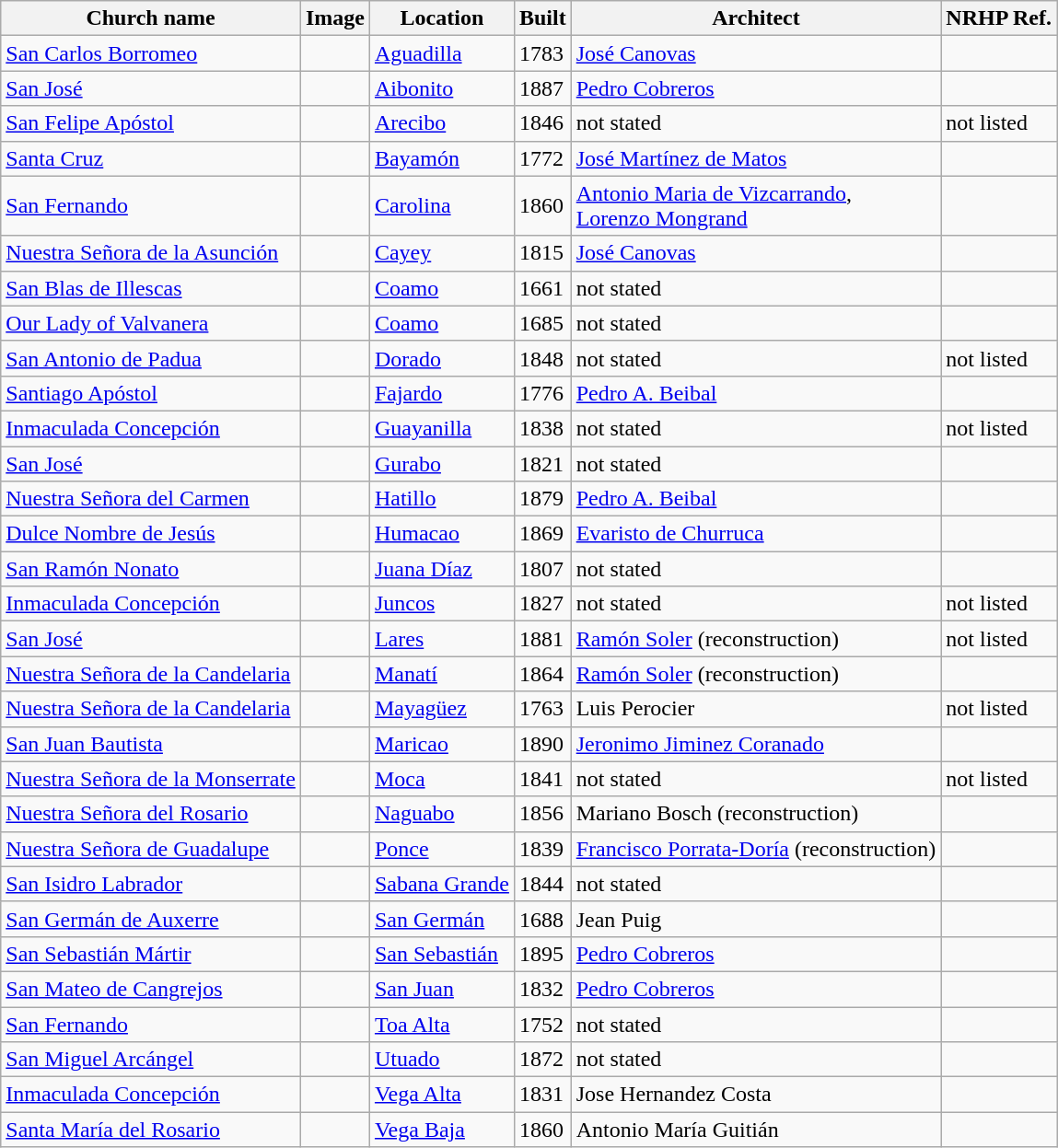<table class="wikitable sortable">
<tr>
<th>Church name</th>
<th>Image</th>
<th>Location</th>
<th>Built</th>
<th>Architect</th>
<th>NRHP Ref.</th>
</tr>
<tr>
<td><a href='#'>San Carlos Borromeo</a></td>
<td></td>
<td><a href='#'>Aguadilla</a></td>
<td>1783</td>
<td><a href='#'>José Canovas</a></td>
<td></td>
</tr>
<tr>
<td><a href='#'>San José</a></td>
<td></td>
<td><a href='#'>Aibonito</a></td>
<td>1887</td>
<td><a href='#'>Pedro Cobreros</a></td>
<td></td>
</tr>
<tr>
<td><a href='#'>San Felipe Apóstol</a></td>
<td></td>
<td><a href='#'>Arecibo</a></td>
<td>1846</td>
<td>not stated</td>
<td>not listed</td>
</tr>
<tr>
<td><a href='#'>Santa Cruz</a></td>
<td></td>
<td><a href='#'>Bayamón</a></td>
<td>1772</td>
<td><a href='#'>José Martínez de Matos</a></td>
<td></td>
</tr>
<tr>
<td><a href='#'>San Fernando</a></td>
<td></td>
<td><a href='#'>Carolina</a></td>
<td>1860</td>
<td><a href='#'>Antonio Maria de Vizcarrando</a>,<br><a href='#'>Lorenzo Mongrand</a></td>
<td></td>
</tr>
<tr>
<td><a href='#'>Nuestra Señora de la Asunción</a></td>
<td></td>
<td><a href='#'>Cayey</a></td>
<td>1815</td>
<td><a href='#'>José Canovas</a></td>
<td></td>
</tr>
<tr>
<td><a href='#'>San Blas de Illescas</a></td>
<td></td>
<td><a href='#'>Coamo</a></td>
<td>1661</td>
<td>not stated</td>
<td></td>
</tr>
<tr>
<td><a href='#'>Our Lady of Valvanera</a></td>
<td></td>
<td><a href='#'>Coamo</a></td>
<td>1685</td>
<td>not stated</td>
<td></td>
</tr>
<tr>
<td><a href='#'>San Antonio de Padua</a></td>
<td></td>
<td><a href='#'>Dorado</a></td>
<td>1848</td>
<td>not stated</td>
<td>not listed</td>
</tr>
<tr>
<td><a href='#'>Santiago Apóstol</a></td>
<td></td>
<td><a href='#'>Fajardo</a></td>
<td>1776</td>
<td><a href='#'>Pedro A. Beibal</a></td>
<td></td>
</tr>
<tr>
<td><a href='#'>Inmaculada Concepción</a></td>
<td></td>
<td><a href='#'>Guayanilla</a></td>
<td>1838</td>
<td>not stated</td>
<td>not listed</td>
</tr>
<tr>
<td><a href='#'>San José</a></td>
<td></td>
<td><a href='#'>Gurabo</a></td>
<td>1821</td>
<td>not stated</td>
<td></td>
</tr>
<tr>
<td><a href='#'>Nuestra Señora del Carmen</a></td>
<td></td>
<td><a href='#'>Hatillo</a></td>
<td>1879</td>
<td><a href='#'>Pedro A. Beibal</a></td>
<td></td>
</tr>
<tr>
<td><a href='#'>Dulce Nombre de Jesús</a></td>
<td></td>
<td><a href='#'>Humacao</a></td>
<td>1869</td>
<td><a href='#'>Evaristo de Churruca</a></td>
<td></td>
</tr>
<tr>
<td><a href='#'>San Ramón Nonato</a></td>
<td></td>
<td><a href='#'>Juana Díaz</a></td>
<td>1807</td>
<td>not stated</td>
<td></td>
</tr>
<tr>
<td><a href='#'>Inmaculada Concepción</a></td>
<td></td>
<td><a href='#'>Juncos</a></td>
<td>1827</td>
<td>not stated</td>
<td>not listed</td>
</tr>
<tr>
<td><a href='#'>San José</a></td>
<td></td>
<td><a href='#'>Lares</a></td>
<td>1881</td>
<td><a href='#'>Ramón Soler</a> (reconstruction)</td>
<td>not listed</td>
</tr>
<tr>
<td><a href='#'>Nuestra Señora de la Candelaria</a></td>
<td></td>
<td><a href='#'>Manatí</a></td>
<td>1864</td>
<td><a href='#'>Ramón Soler</a> (reconstruction)</td>
<td></td>
</tr>
<tr>
<td><a href='#'>Nuestra Señora de la Candelaria</a></td>
<td></td>
<td><a href='#'>Mayagüez</a></td>
<td>1763</td>
<td>Luis Perocier</td>
<td>not listed</td>
</tr>
<tr>
<td><a href='#'>San Juan Bautista</a></td>
<td></td>
<td><a href='#'>Maricao</a></td>
<td>1890</td>
<td><a href='#'>Jeronimo Jiminez Coranado</a></td>
<td></td>
</tr>
<tr>
<td><a href='#'>Nuestra Señora de la Monserrate</a></td>
<td></td>
<td><a href='#'>Moca</a></td>
<td>1841</td>
<td>not stated</td>
<td>not listed</td>
</tr>
<tr>
<td><a href='#'>Nuestra Señora del Rosario</a></td>
<td></td>
<td><a href='#'>Naguabo</a></td>
<td>1856</td>
<td>Mariano Bosch (reconstruction)</td>
<td></td>
</tr>
<tr>
<td><a href='#'>Nuestra Señora de Guadalupe</a></td>
<td></td>
<td><a href='#'>Ponce</a></td>
<td>1839</td>
<td><a href='#'>Francisco Porrata-Doría</a> (reconstruction)</td>
<td></td>
</tr>
<tr>
<td><a href='#'>San Isidro Labrador</a></td>
<td></td>
<td><a href='#'>Sabana Grande</a></td>
<td>1844</td>
<td>not stated</td>
<td></td>
</tr>
<tr>
<td><a href='#'>San Germán de Auxerre</a></td>
<td></td>
<td><a href='#'>San Germán</a></td>
<td>1688</td>
<td>Jean Puig</td>
<td></td>
</tr>
<tr>
<td><a href='#'>San Sebastián Mártir</a></td>
<td></td>
<td><a href='#'>San Sebastián</a></td>
<td>1895</td>
<td><a href='#'>Pedro Cobreros</a></td>
<td></td>
</tr>
<tr>
<td><a href='#'>San Mateo de Cangrejos</a></td>
<td></td>
<td><a href='#'>San Juan</a></td>
<td>1832</td>
<td><a href='#'>Pedro Cobreros</a></td>
<td></td>
</tr>
<tr>
<td><a href='#'>San Fernando</a></td>
<td></td>
<td><a href='#'>Toa Alta</a></td>
<td>1752</td>
<td>not stated</td>
<td></td>
</tr>
<tr>
<td><a href='#'>San Miguel Arcángel</a></td>
<td></td>
<td><a href='#'>Utuado</a></td>
<td>1872</td>
<td>not stated</td>
<td></td>
</tr>
<tr>
<td><a href='#'>Inmaculada Concepción</a></td>
<td></td>
<td><a href='#'>Vega Alta</a></td>
<td>1831</td>
<td>Jose Hernandez Costa</td>
<td></td>
</tr>
<tr>
<td><a href='#'>Santa María del Rosario</a></td>
<td></td>
<td><a href='#'>Vega Baja</a></td>
<td>1860</td>
<td>Antonio María Guitián</td>
<td></td>
</tr>
</table>
